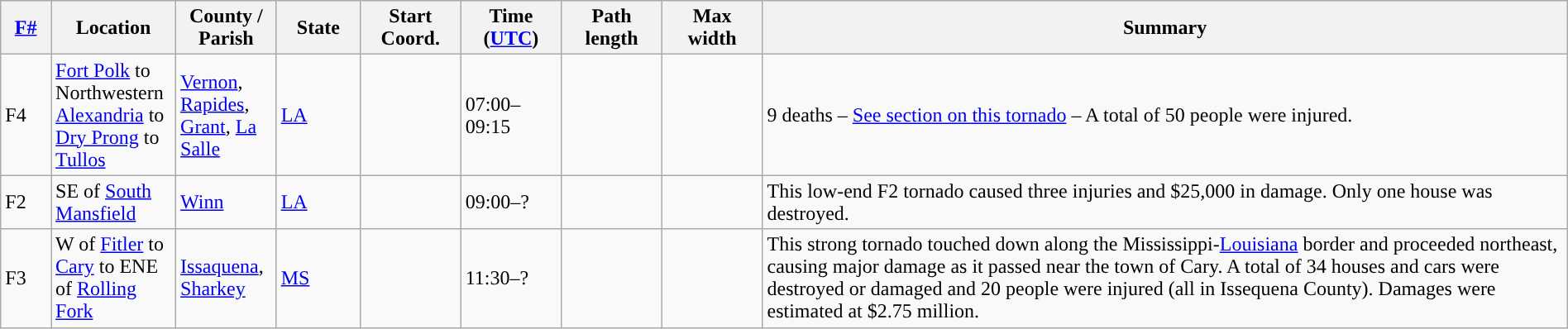<table class="wikitable sortable" style="width:100%;">
<tr>
<th scope="col"  style="width:3%; text-align:center;"><a href='#'>F#</a></th>
<th scope="col"  style="width:7%; text-align:center;" class="unsortable">Location</th>
<th scope="col"  style="width:6%; text-align:center;" class="unsortable">County / Parish</th>
<th scope="col"  style="width:5%; text-align:center;">State</th>
<th scope="col"  style="width:6%; text-align:center;">Start Coord.</th>
<th scope="col"  style="width:6%; text-align:center;">Time (<a href='#'>UTC</a>)</th>
<th scope="col"  style="width:6%; text-align:center;">Path length</th>
<th scope="col"  style="width:6%; text-align:center;">Max width</th>
<th scope="col" class="unsortable" style="width:48%; text-align:center;">Summary</th>
</tr>
<tr>
<td>F4</td>
<td><a href='#'>Fort Polk</a> to Northwestern <a href='#'>Alexandria</a> to <a href='#'>Dry Prong</a> to <a href='#'>Tullos</a></td>
<td><a href='#'>Vernon</a>, <a href='#'>Rapides</a>, <a href='#'>Grant</a>, <a href='#'>La Salle</a></td>
<td><a href='#'>LA</a></td>
<td></td>
<td>07:00–09:15</td>
<td></td>
<td></td>
<td>9 deaths – <a href='#'>See section on this tornado</a> – A total of 50 people were injured.</td>
</tr>
<tr>
<td>F2</td>
<td>SE of <a href='#'>South Mansfield</a></td>
<td><a href='#'>Winn</a></td>
<td><a href='#'>LA</a></td>
<td></td>
<td>09:00–?</td>
<td></td>
<td></td>
<td>This low-end F2 tornado caused three injuries and $25,000 in damage. Only one house was destroyed.</td>
</tr>
<tr>
<td>F3</td>
<td>W of <a href='#'>Fitler</a> to <a href='#'>Cary</a> to ENE of <a href='#'>Rolling Fork</a></td>
<td><a href='#'>Issaquena</a>, <a href='#'>Sharkey</a></td>
<td><a href='#'>MS</a></td>
<td></td>
<td>11:30–?</td>
<td></td>
<td></td>
<td>This strong tornado touched down along the Mississippi-<a href='#'>Louisiana</a> border and proceeded northeast, causing major damage as it passed near the town of Cary. A total of 34 houses and cars were destroyed or damaged and 20 people were injured (all in Issequena County). Damages were estimated at $2.75 million.</td>
</tr>
</table>
